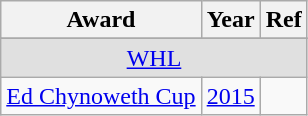<table class="wikitable">
<tr>
<th>Award</th>
<th>Year</th>
<th>Ref</th>
</tr>
<tr>
</tr>
<tr bgcolor="#e0e0e0" align="center">
<td colspan="3"><a href='#'>WHL</a></td>
</tr>
<tr>
<td><a href='#'>Ed Chynoweth Cup</a></td>
<td><a href='#'>2015</a></td>
<td></td>
</tr>
</table>
